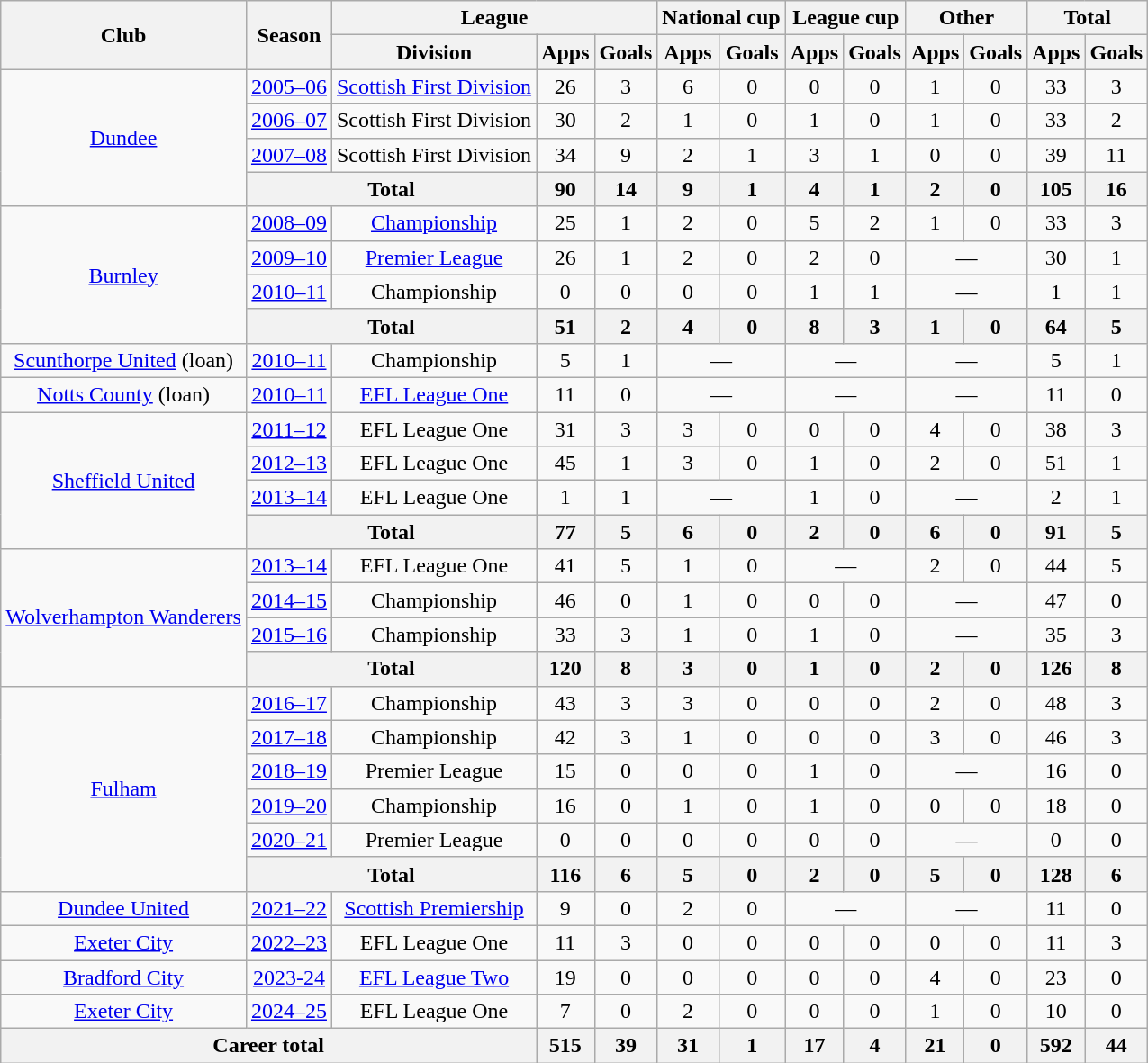<table class=wikitable style="text-align:center">
<tr>
<th rowspan=2>Club</th>
<th rowspan=2>Season</th>
<th colspan=3>League</th>
<th colspan=2>National cup</th>
<th colspan=2>League cup</th>
<th colspan=2>Other</th>
<th colspan=2>Total</th>
</tr>
<tr>
<th>Division</th>
<th>Apps</th>
<th>Goals</th>
<th>Apps</th>
<th>Goals</th>
<th>Apps</th>
<th>Goals</th>
<th>Apps</th>
<th>Goals</th>
<th>Apps</th>
<th>Goals</th>
</tr>
<tr>
<td rowspan=4><a href='#'>Dundee</a></td>
<td><a href='#'>2005–06</a></td>
<td><a href='#'>Scottish First Division</a></td>
<td>26</td>
<td>3</td>
<td>6</td>
<td>0</td>
<td>0</td>
<td>0</td>
<td>1</td>
<td>0</td>
<td>33</td>
<td>3</td>
</tr>
<tr>
<td><a href='#'>2006–07</a></td>
<td>Scottish First Division</td>
<td>30</td>
<td>2</td>
<td>1</td>
<td>0</td>
<td>1</td>
<td>0</td>
<td>1</td>
<td>0</td>
<td>33</td>
<td>2</td>
</tr>
<tr>
<td><a href='#'>2007–08</a></td>
<td>Scottish First Division</td>
<td>34</td>
<td>9</td>
<td>2</td>
<td>1</td>
<td>3</td>
<td>1</td>
<td>0</td>
<td>0</td>
<td>39</td>
<td>11</td>
</tr>
<tr>
<th colspan=2>Total</th>
<th>90</th>
<th>14</th>
<th>9</th>
<th>1</th>
<th>4</th>
<th>1</th>
<th>2</th>
<th>0</th>
<th>105</th>
<th>16</th>
</tr>
<tr>
<td rowspan=4><a href='#'>Burnley</a></td>
<td><a href='#'>2008–09</a></td>
<td><a href='#'>Championship</a></td>
<td>25</td>
<td>1</td>
<td>2</td>
<td>0</td>
<td>5</td>
<td>2</td>
<td>1</td>
<td>0</td>
<td>33</td>
<td>3</td>
</tr>
<tr>
<td><a href='#'>2009–10</a></td>
<td><a href='#'>Premier League</a></td>
<td>26</td>
<td>1</td>
<td>2</td>
<td>0</td>
<td>2</td>
<td>0</td>
<td colspan=2>—</td>
<td>30</td>
<td>1</td>
</tr>
<tr>
<td><a href='#'>2010–11</a></td>
<td>Championship</td>
<td>0</td>
<td>0</td>
<td>0</td>
<td>0</td>
<td>1</td>
<td>1</td>
<td colspan=2>—</td>
<td>1</td>
<td>1</td>
</tr>
<tr>
<th colspan=2>Total</th>
<th>51</th>
<th>2</th>
<th>4</th>
<th>0</th>
<th>8</th>
<th>3</th>
<th>1</th>
<th>0</th>
<th>64</th>
<th>5</th>
</tr>
<tr>
<td><a href='#'>Scunthorpe United</a> (loan)</td>
<td><a href='#'>2010–11</a></td>
<td>Championship</td>
<td>5</td>
<td>1</td>
<td colspan=2>—</td>
<td colspan=2>—</td>
<td colspan=2>—</td>
<td>5</td>
<td>1</td>
</tr>
<tr>
<td><a href='#'>Notts County</a> (loan)</td>
<td><a href='#'>2010–11</a></td>
<td><a href='#'>EFL League One</a></td>
<td>11</td>
<td>0</td>
<td colspan=2>—</td>
<td colspan=2>—</td>
<td colspan=2>—</td>
<td>11</td>
<td>0</td>
</tr>
<tr>
<td rowspan=4><a href='#'>Sheffield United</a></td>
<td><a href='#'>2011–12</a></td>
<td>EFL League One</td>
<td>31</td>
<td>3</td>
<td>3</td>
<td>0</td>
<td>0</td>
<td>0</td>
<td>4</td>
<td>0</td>
<td>38</td>
<td>3</td>
</tr>
<tr>
<td><a href='#'>2012–13</a></td>
<td>EFL League One</td>
<td>45</td>
<td>1</td>
<td>3</td>
<td>0</td>
<td>1</td>
<td>0</td>
<td>2</td>
<td>0</td>
<td>51</td>
<td>1</td>
</tr>
<tr>
<td><a href='#'>2013–14</a></td>
<td>EFL League One</td>
<td>1</td>
<td>1</td>
<td colspan=2>—</td>
<td>1</td>
<td>0</td>
<td colspan=2>—</td>
<td>2</td>
<td>1</td>
</tr>
<tr>
<th colspan=2>Total</th>
<th>77</th>
<th>5</th>
<th>6</th>
<th>0</th>
<th>2</th>
<th>0</th>
<th>6</th>
<th>0</th>
<th>91</th>
<th>5</th>
</tr>
<tr>
<td rowspan=4><a href='#'>Wolverhampton Wanderers</a></td>
<td><a href='#'>2013–14</a></td>
<td>EFL League One</td>
<td>41</td>
<td>5</td>
<td>1</td>
<td>0</td>
<td colspan=2>—</td>
<td>2</td>
<td>0</td>
<td>44</td>
<td>5</td>
</tr>
<tr>
<td><a href='#'>2014–15</a></td>
<td>Championship</td>
<td>46</td>
<td>0</td>
<td>1</td>
<td>0</td>
<td>0</td>
<td>0</td>
<td colspan=2>—</td>
<td>47</td>
<td>0</td>
</tr>
<tr>
<td><a href='#'>2015–16</a></td>
<td>Championship</td>
<td>33</td>
<td>3</td>
<td>1</td>
<td>0</td>
<td>1</td>
<td>0</td>
<td colspan=2>—</td>
<td>35</td>
<td>3</td>
</tr>
<tr>
<th colspan=2>Total</th>
<th>120</th>
<th>8</th>
<th>3</th>
<th>0</th>
<th>1</th>
<th>0</th>
<th>2</th>
<th>0</th>
<th>126</th>
<th>8</th>
</tr>
<tr>
<td rowspan="6"><a href='#'>Fulham</a></td>
<td><a href='#'>2016–17</a></td>
<td>Championship</td>
<td>43</td>
<td>3</td>
<td>3</td>
<td>0</td>
<td>0</td>
<td>0</td>
<td>2</td>
<td>0</td>
<td>48</td>
<td>3</td>
</tr>
<tr>
<td><a href='#'>2017–18</a></td>
<td>Championship</td>
<td>42</td>
<td>3</td>
<td>1</td>
<td>0</td>
<td>0</td>
<td>0</td>
<td>3</td>
<td>0</td>
<td>46</td>
<td>3</td>
</tr>
<tr>
<td><a href='#'>2018–19</a></td>
<td>Premier League</td>
<td>15</td>
<td>0</td>
<td>0</td>
<td>0</td>
<td>1</td>
<td>0</td>
<td colspan="2">—</td>
<td>16</td>
<td>0</td>
</tr>
<tr>
<td><a href='#'>2019–20</a></td>
<td>Championship</td>
<td>16</td>
<td>0</td>
<td>1</td>
<td>0</td>
<td>1</td>
<td>0</td>
<td>0</td>
<td>0</td>
<td>18</td>
<td>0</td>
</tr>
<tr>
<td><a href='#'>2020–21</a></td>
<td>Premier League</td>
<td>0</td>
<td>0</td>
<td>0</td>
<td>0</td>
<td>0</td>
<td>0</td>
<td colspan="2">—</td>
<td>0</td>
<td>0</td>
</tr>
<tr>
<th colspan="2">Total</th>
<th>116</th>
<th>6</th>
<th>5</th>
<th>0</th>
<th>2</th>
<th>0</th>
<th>5</th>
<th>0</th>
<th>128</th>
<th>6</th>
</tr>
<tr>
<td><a href='#'>Dundee United</a></td>
<td><a href='#'>2021–22</a></td>
<td><a href='#'>Scottish Premiership</a></td>
<td>9</td>
<td>0</td>
<td>2</td>
<td>0</td>
<td colspan="2">—</td>
<td colspan="2">—</td>
<td>11</td>
<td>0</td>
</tr>
<tr>
<td><a href='#'>Exeter City</a></td>
<td><a href='#'>2022–23</a></td>
<td>EFL League One</td>
<td>11</td>
<td>3</td>
<td>0</td>
<td>0</td>
<td>0</td>
<td>0</td>
<td>0</td>
<td>0</td>
<td>11</td>
<td>3</td>
</tr>
<tr>
<td><a href='#'>Bradford City</a></td>
<td><a href='#'>2023-24</a></td>
<td><a href='#'>EFL League Two</a></td>
<td>19</td>
<td>0</td>
<td>0</td>
<td>0</td>
<td>0</td>
<td>0</td>
<td>4</td>
<td>0</td>
<td>23</td>
<td>0</td>
</tr>
<tr>
<td><a href='#'>Exeter City</a></td>
<td><a href='#'>2024–25</a></td>
<td>EFL League One</td>
<td>7</td>
<td>0</td>
<td>2</td>
<td>0</td>
<td>0</td>
<td>0</td>
<td>1</td>
<td>0</td>
<td>10</td>
<td>0</td>
</tr>
<tr>
<th colspan="3">Career total</th>
<th>515</th>
<th>39</th>
<th>31</th>
<th>1</th>
<th>17</th>
<th>4</th>
<th>21</th>
<th>0</th>
<th>592</th>
<th>44</th>
</tr>
</table>
